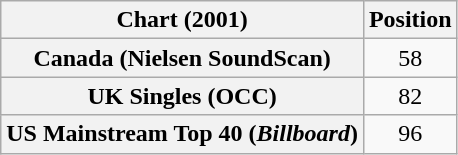<table class="wikitable sortable plainrowheaders" style="text-align:center">
<tr>
<th scope="col">Chart (2001)</th>
<th scope="col">Position</th>
</tr>
<tr>
<th scope="row">Canada (Nielsen SoundScan)</th>
<td>58</td>
</tr>
<tr>
<th scope="row">UK Singles (OCC)</th>
<td>82</td>
</tr>
<tr>
<th scope="row">US Mainstream Top 40 (<em>Billboard</em>)</th>
<td>96</td>
</tr>
</table>
